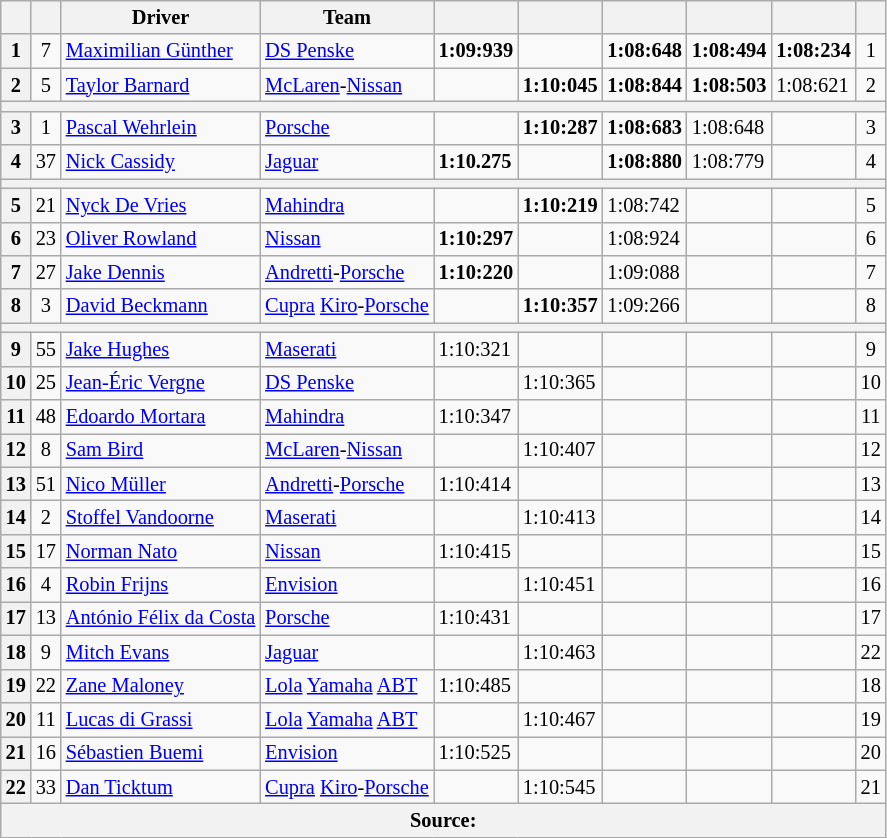<table class="wikitable sortable" style="font-size: 85%">
<tr>
<th scope="col"></th>
<th scope="col"></th>
<th scope="col">Driver</th>
<th scope="col">Team</th>
<th scope="col"></th>
<th scope="col"></th>
<th scope="col"></th>
<th scope="col"></th>
<th scope="col"></th>
<th scope="col"></th>
</tr>
<tr>
<th scope="row">1</th>
<td align="center">7</td>
<td data-sort-value=""> <a href='#'>Maximilian Günther</a></td>
<td><a href='#'>DS Penske</a></td>
<td><strong>1:09:939</strong></td>
<td></td>
<td><strong>1:08:648</strong></td>
<td><strong>1:08:494</strong></td>
<td><strong>1:08:234</strong></td>
<td align="center">1</td>
</tr>
<tr>
<th scope="row">2</th>
<td align="center">5</td>
<td data-sort-value=""> <a href='#'>Taylor Barnard</a></td>
<td><a href='#'>McLaren</a>-<a href='#'>Nissan</a></td>
<td></td>
<td><strong>1:10:045</strong></td>
<td><strong>1:08:844</strong></td>
<td><strong>1:08:503</strong></td>
<td>1:08:621</td>
<td align="center">2</td>
</tr>
<tr>
<th colspan="10"></th>
</tr>
<tr>
<th scope="row">3</th>
<td align="center">1</td>
<td data-sort-value=""> <a href='#'>Pascal Wehrlein</a></td>
<td><a href='#'>Porsche</a></td>
<td></td>
<td><strong>1:10:287</strong></td>
<td><strong>1:08:683</strong></td>
<td>1:08:648</td>
<td></td>
<td align="center">3</td>
</tr>
<tr>
<th scope="row">4</th>
<td align="center">37</td>
<td data-sort-value=""> <a href='#'>Nick Cassidy</a></td>
<td><a href='#'>Jaguar</a></td>
<td><strong>1:10.275</strong></td>
<td></td>
<td><strong>1:08:880</strong></td>
<td>1:08:779</td>
<td></td>
<td align="center">4</td>
</tr>
<tr>
<th colspan="10"></th>
</tr>
<tr>
<th scope="row">5</th>
<td align="center">21</td>
<td data-sort-value=""> <a href='#'>Nyck De Vries</a></td>
<td><a href='#'>Mahindra</a></td>
<td></td>
<td><strong>1:10:219</strong></td>
<td>1:08:742</td>
<td></td>
<td></td>
<td align="center">5</td>
</tr>
<tr>
<th scope="row">6</th>
<td align="center">23</td>
<td data-sort-value=""> <a href='#'>Oliver Rowland</a></td>
<td><a href='#'>Nissan</a></td>
<td><strong>1:10:297</strong></td>
<td></td>
<td>1:08:924</td>
<td></td>
<td></td>
<td align="center">6</td>
</tr>
<tr>
<th scope="row">7</th>
<td align="center">27</td>
<td data-sort-value=""> <a href='#'>Jake Dennis</a></td>
<td><a href='#'>Andretti</a>-<a href='#'>Porsche</a></td>
<td><strong>1:10:220</strong></td>
<td></td>
<td>1:09:088</td>
<td></td>
<td></td>
<td align="center">7</td>
</tr>
<tr>
<th scope="row">8</th>
<td align="center">3</td>
<td data-sort-value=""> <a href='#'>David Beckmann</a></td>
<td><a href='#'>Cupra</a> <a href='#'>Kiro</a>-<a href='#'>Porsche</a></td>
<td></td>
<td><strong>1:10:357</strong></td>
<td>1:09:266</td>
<td></td>
<td></td>
<td align="center">8</td>
</tr>
<tr>
<th colspan="10"></th>
</tr>
<tr>
<th scope="row">9</th>
<td align="center">55</td>
<td data-sort-value=""> <a href='#'>Jake Hughes</a></td>
<td><a href='#'>Maserati</a></td>
<td>1:10:321</td>
<td></td>
<td></td>
<td></td>
<td></td>
<td align="center">9</td>
</tr>
<tr>
<th scope="row">10</th>
<td align="center">25</td>
<td data-sort-value=""> <a href='#'>Jean-Éric Vergne</a></td>
<td><a href='#'>DS Penske</a></td>
<td></td>
<td>1:10:365</td>
<td></td>
<td></td>
<td></td>
<td align="center">10</td>
</tr>
<tr>
<th scope="row">11</th>
<td align="center">48</td>
<td data-sort-value=""> <a href='#'>Edoardo Mortara</a></td>
<td><a href='#'>Mahindra</a></td>
<td>1:10:347</td>
<td></td>
<td></td>
<td></td>
<td></td>
<td align="center">11</td>
</tr>
<tr>
<th scope="row">12</th>
<td align="center">8</td>
<td data-sort-value=""> <a href='#'>Sam Bird</a></td>
<td><a href='#'>McLaren</a>-<a href='#'>Nissan</a></td>
<td></td>
<td>1:10:407</td>
<td></td>
<td></td>
<td></td>
<td align="center">12</td>
</tr>
<tr>
<th scope="row">13</th>
<td align="center">51</td>
<td data-sort-value=""> <a href='#'>Nico Müller</a></td>
<td><a href='#'>Andretti</a>-<a href='#'>Porsche</a></td>
<td>1:10:414</td>
<td></td>
<td></td>
<td></td>
<td></td>
<td align="center">13</td>
</tr>
<tr>
<th scope="row">14</th>
<td align="center">2</td>
<td data-sort-value=""> <a href='#'>Stoffel Vandoorne</a></td>
<td><a href='#'>Maserati</a></td>
<td></td>
<td>1:10:413</td>
<td></td>
<td></td>
<td></td>
<td align="center">14</td>
</tr>
<tr>
<th scope="row">15</th>
<td align="center">17</td>
<td data-sort-value=""> <a href='#'>Norman Nato</a></td>
<td><a href='#'>Nissan</a></td>
<td>1:10:415</td>
<td></td>
<td></td>
<td></td>
<td></td>
<td align="center">15</td>
</tr>
<tr>
<th scope="row">16</th>
<td align="center">4</td>
<td data-sort-value=""> <a href='#'>Robin Frijns</a></td>
<td><a href='#'>Envision</a></td>
<td></td>
<td>1:10:451</td>
<td></td>
<td></td>
<td></td>
<td align="center">16</td>
</tr>
<tr>
<th scope="row">17</th>
<td align="center">13</td>
<td data-sort-value=""> <a href='#'>António Félix da Costa</a></td>
<td><a href='#'>Porsche</a></td>
<td>1:10:431</td>
<td></td>
<td></td>
<td></td>
<td></td>
<td align="center">17</td>
</tr>
<tr>
<th scope="row">18</th>
<td align="center">9</td>
<td data-sort-value=""> <a href='#'>Mitch Evans</a></td>
<td><a href='#'>Jaguar</a></td>
<td></td>
<td>1:10:463</td>
<td></td>
<td></td>
<td></td>
<td align="center">22</td>
</tr>
<tr>
<th scope="row">19</th>
<td align="center">22</td>
<td data-sort-value=""> <a href='#'>Zane Maloney</a></td>
<td><a href='#'>Lola</a> <a href='#'>Yamaha</a> <a href='#'>ABT</a></td>
<td>1:10:485</td>
<td></td>
<td></td>
<td></td>
<td></td>
<td align="center">18</td>
</tr>
<tr>
<th scope="row">20</th>
<td align="center">11</td>
<td data-sort-value=""> <a href='#'>Lucas di Grassi</a></td>
<td><a href='#'>Lola</a> <a href='#'>Yamaha</a> <a href='#'>ABT</a></td>
<td></td>
<td>1:10:467</td>
<td></td>
<td></td>
<td></td>
<td align="center">19</td>
</tr>
<tr>
<th scope="row">21</th>
<td align="center">16</td>
<td data-sort-value=""> <a href='#'>Sébastien Buemi</a></td>
<td><a href='#'>Envision</a></td>
<td>1:10:525</td>
<td></td>
<td></td>
<td></td>
<td></td>
<td align="center">20</td>
</tr>
<tr>
<th scope="row">22</th>
<td align="center">33</td>
<td data-sort-value=""> <a href='#'>Dan Ticktum</a></td>
<td><a href='#'>Cupra</a> <a href='#'>Kiro</a>-<a href='#'>Porsche</a></td>
<td></td>
<td>1:10:545</td>
<td></td>
<td></td>
<td></td>
<td align="center">21</td>
</tr>
<tr>
<th colspan="10">Source:</th>
</tr>
</table>
